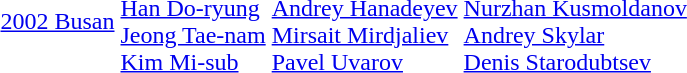<table>
<tr>
<td><a href='#'>2002 Busan</a></td>
<td><br><a href='#'>Han Do-ryung</a><br><a href='#'>Jeong Tae-nam</a><br><a href='#'>Kim Mi-sub</a></td>
<td><br><a href='#'>Andrey Hanadeyev</a><br><a href='#'>Mirsait Mirdjaliev</a><br><a href='#'>Pavel Uvarov</a></td>
<td><br><a href='#'>Nurzhan Kusmoldanov</a><br><a href='#'>Andrey Skylar</a><br><a href='#'>Denis Starodubtsev</a></td>
</tr>
</table>
